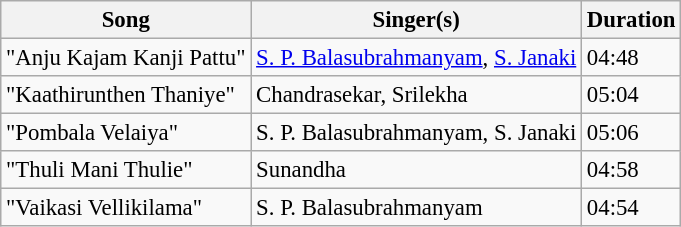<table class="wikitable" style="font-size:95%;">
<tr>
<th>Song</th>
<th>Singer(s)</th>
<th>Duration</th>
</tr>
<tr>
<td>"Anju Kajam Kanji Pattu"</td>
<td><a href='#'>S. P. Balasubrahmanyam</a>, <a href='#'>S. Janaki</a></td>
<td>04:48</td>
</tr>
<tr>
<td>"Kaathirunthen Thaniye"</td>
<td>Chandrasekar, Srilekha</td>
<td>05:04</td>
</tr>
<tr>
<td>"Pombala Velaiya"</td>
<td>S. P. Balasubrahmanyam, S. Janaki</td>
<td>05:06</td>
</tr>
<tr>
<td>"Thuli Mani Thulie"</td>
<td>Sunandha</td>
<td>04:58</td>
</tr>
<tr>
<td>"Vaikasi Vellikilama"</td>
<td>S. P. Balasubrahmanyam</td>
<td>04:54</td>
</tr>
</table>
